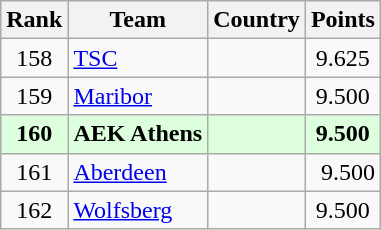<table class="wikitable" style="text-align: center;">
<tr>
<th>Rank</th>
<th>Team</th>
<th>Country</th>
<th>Points</th>
</tr>
<tr>
<td>158</td>
<td align=left><a href='#'>TSC</a></td>
<td align=left></td>
<td>9.625</td>
</tr>
<tr>
<td>159</td>
<td align=left><a href='#'>Maribor</a></td>
<td align=left></td>
<td>9.500</td>
</tr>
<tr style="background:#dfd;">
<td><strong>160</strong></td>
<td align=left><strong>AEK Athens</strong></td>
<td align=left></td>
<td><strong>9.500</strong></td>
</tr>
<tr>
<td>161</td>
<td align=left><a href='#'>Aberdeen</a></td>
<td align=left></td>
<td align=right>9.500</td>
</tr>
<tr>
<td>162</td>
<td align=left><a href='#'>Wolfsberg</a></td>
<td align=left></td>
<td>9.500</td>
</tr>
</table>
